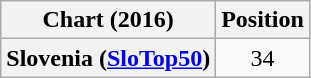<table class="wikitable sortable plainrowheaders" style="text-align:center">
<tr>
<th scope="col">Chart (2016)</th>
<th scope="col">Position</th>
</tr>
<tr>
<th scope="row">Slovenia (<a href='#'>SloTop50</a>)</th>
<td align=center>34</td>
</tr>
</table>
